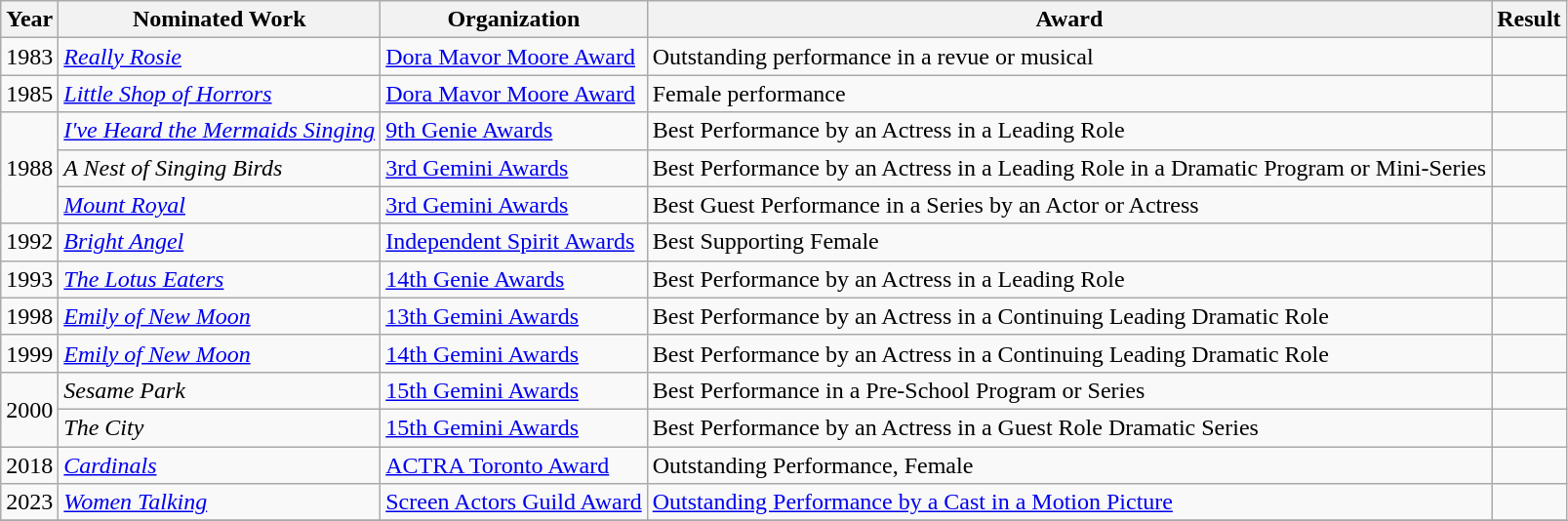<table class="wikitable">
<tr>
<th>Year</th>
<th>Nominated Work</th>
<th>Organization</th>
<th>Award</th>
<th>Result</th>
</tr>
<tr>
<td>1983</td>
<td><em><a href='#'>Really Rosie</a></em></td>
<td><a href='#'>Dora Mavor Moore Award</a></td>
<td>Outstanding performance in a revue or musical</td>
<td></td>
</tr>
<tr>
<td>1985</td>
<td><em><a href='#'>Little Shop of Horrors</a></em></td>
<td><a href='#'>Dora Mavor Moore Award</a></td>
<td>Female performance</td>
<td></td>
</tr>
<tr>
<td rowspan="3">1988</td>
<td><em><a href='#'>I've Heard the Mermaids Singing</a></em></td>
<td><a href='#'>9th Genie Awards</a></td>
<td>Best Performance by an Actress in a Leading Role</td>
<td></td>
</tr>
<tr>
<td><em>A Nest of Singing Birds</em></td>
<td><a href='#'>3rd Gemini Awards</a></td>
<td>Best Performance by an Actress in a Leading Role in a Dramatic Program or Mini-Series</td>
<td></td>
</tr>
<tr>
<td><em><a href='#'>Mount Royal</a></em></td>
<td><a href='#'>3rd Gemini Awards</a></td>
<td>Best Guest Performance in a Series by an Actor or Actress</td>
<td></td>
</tr>
<tr>
<td>1992</td>
<td><em><a href='#'>Bright Angel</a></em></td>
<td><a href='#'>Independent Spirit Awards</a></td>
<td>Best Supporting Female</td>
<td></td>
</tr>
<tr>
<td>1993</td>
<td><em><a href='#'>The Lotus Eaters</a></em></td>
<td><a href='#'>14th Genie Awards</a></td>
<td>Best Performance by an Actress in a Leading Role</td>
<td></td>
</tr>
<tr>
<td>1998</td>
<td><em><a href='#'>Emily of New Moon</a></em></td>
<td><a href='#'>13th Gemini Awards</a></td>
<td>Best Performance by an Actress in a Continuing Leading Dramatic Role</td>
<td></td>
</tr>
<tr>
<td>1999</td>
<td><em><a href='#'>Emily of New Moon</a></em></td>
<td><a href='#'>14th Gemini Awards</a></td>
<td>Best Performance by an Actress in a Continuing Leading Dramatic Role</td>
<td></td>
</tr>
<tr>
<td rowspan="2">2000</td>
<td><em>Sesame Park</em></td>
<td><a href='#'>15th Gemini Awards</a></td>
<td>Best Performance in a Pre-School Program or Series</td>
<td></td>
</tr>
<tr>
<td><em>The City</em></td>
<td><a href='#'>15th Gemini Awards</a></td>
<td>Best Performance by an Actress in a Guest Role Dramatic Series</td>
<td></td>
</tr>
<tr>
<td>2018</td>
<td><em><a href='#'>Cardinals</a></em></td>
<td><a href='#'>ACTRA Toronto Award</a></td>
<td>Outstanding Performance, Female</td>
<td></td>
</tr>
<tr>
<td>2023</td>
<td><em><a href='#'>Women Talking</a></em></td>
<td><a href='#'>Screen Actors Guild Award</a></td>
<td><a href='#'>Outstanding Performance by a Cast in a Motion Picture</a></td>
<td></td>
</tr>
<tr>
</tr>
</table>
